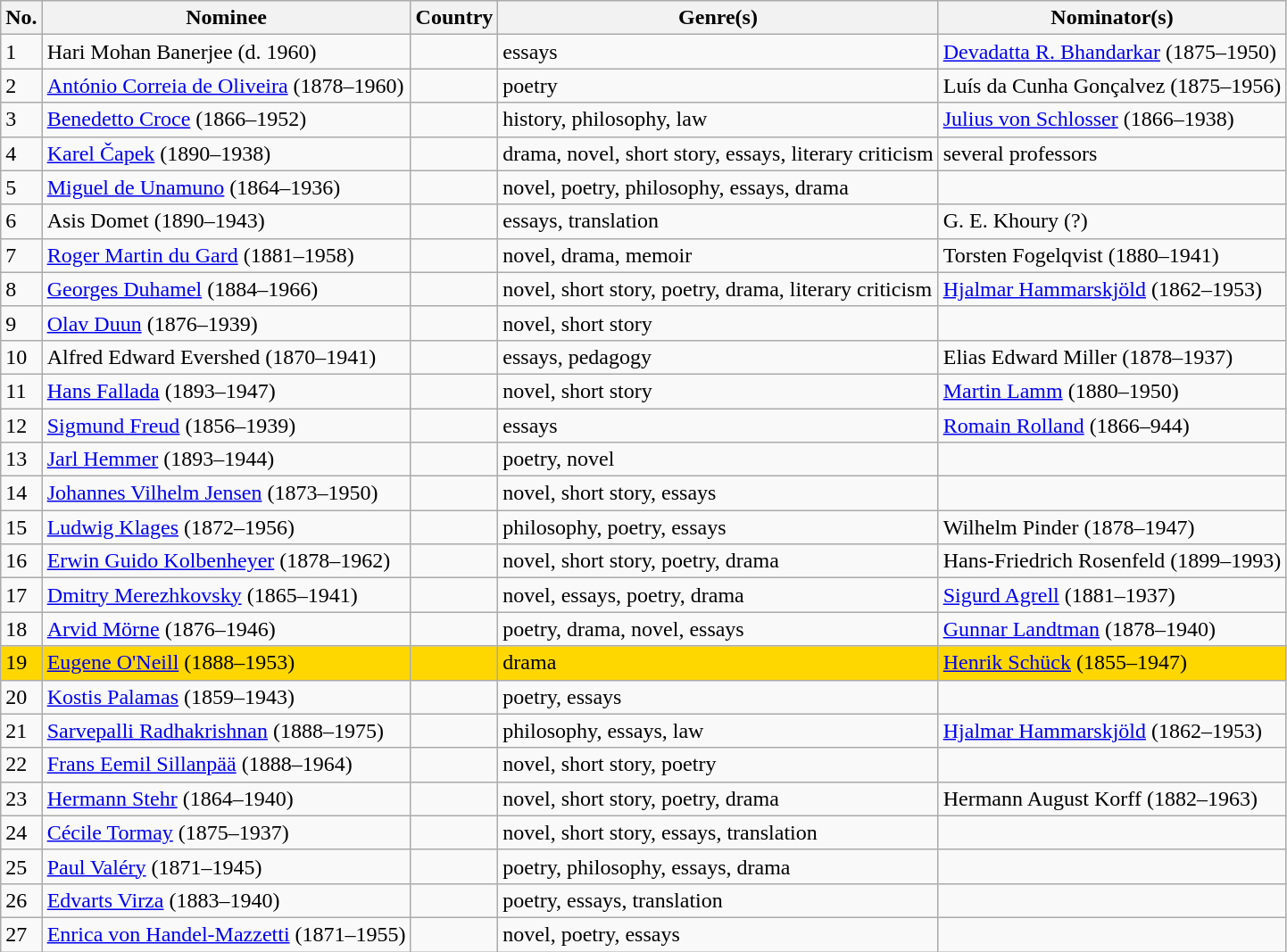<table class="sortable wikitable mw-collapsible">
<tr>
<th scope="col">No.</th>
<th scope="col">Nominee</th>
<th scope="col">Country</th>
<th scope="col">Genre(s)</th>
<th scope="col">Nominator(s)</th>
</tr>
<tr>
<td>1</td>
<td>Hari Mohan Banerjee (d. 1960)</td>
<td></td>
<td>essays</td>
<td><a href='#'>Devadatta R. Bhandarkar</a> (1875–1950)</td>
</tr>
<tr>
<td>2</td>
<td><a href='#'>António Correia de Oliveira</a> (1878–1960)</td>
<td></td>
<td>poetry</td>
<td>Luís da Cunha Gonçalvez (1875–1956)</td>
</tr>
<tr>
<td>3</td>
<td><a href='#'>Benedetto Croce</a> (1866–1952)</td>
<td></td>
<td>history, philosophy, law</td>
<td><a href='#'>Julius von Schlosser</a> (1866–1938)</td>
</tr>
<tr>
<td>4</td>
<td><a href='#'>Karel Čapek</a> (1890–1938)</td>
<td></td>
<td>drama, novel, short story, essays, literary criticism</td>
<td>several professors</td>
</tr>
<tr>
<td>5</td>
<td><a href='#'>Miguel de Unamuno</a> (1864–1936)</td>
<td></td>
<td>novel, poetry, philosophy, essays, drama</td>
<td></td>
</tr>
<tr>
<td>6</td>
<td>Asis Domet (1890–1943)</td>
<td></td>
<td>essays, translation</td>
<td>G. E. Khoury (?)</td>
</tr>
<tr>
<td>7</td>
<td><a href='#'>Roger Martin du Gard</a> (1881–1958)</td>
<td></td>
<td>novel, drama, memoir</td>
<td>Torsten Fogelqvist (1880–1941)</td>
</tr>
<tr>
<td>8</td>
<td><a href='#'>Georges Duhamel</a> (1884–1966)</td>
<td></td>
<td>novel, short story, poetry, drama, literary criticism</td>
<td><a href='#'>Hjalmar Hammarskjöld</a> (1862–1953)</td>
</tr>
<tr>
<td>9</td>
<td><a href='#'>Olav Duun</a> (1876–1939)</td>
<td></td>
<td>novel, short story</td>
<td></td>
</tr>
<tr>
<td>10</td>
<td>Alfred Edward Evershed (1870–1941)</td>
<td></td>
<td>essays, pedagogy</td>
<td>Elias Edward Miller (1878–1937)</td>
</tr>
<tr>
<td>11</td>
<td><a href='#'>Hans Fallada</a> (1893–1947)</td>
<td></td>
<td>novel, short story</td>
<td><a href='#'>Martin Lamm</a> (1880–1950)</td>
</tr>
<tr>
<td>12</td>
<td><a href='#'>Sigmund Freud</a> (1856–1939)</td>
<td></td>
<td>essays</td>
<td> <a href='#'>Romain Rolland</a> (1866–944)</td>
</tr>
<tr>
<td>13</td>
<td><a href='#'>Jarl Hemmer</a> (1893–1944)</td>
<td></td>
<td>poetry, novel</td>
<td></td>
</tr>
<tr>
<td>14</td>
<td><a href='#'>Johannes Vilhelm Jensen</a> (1873–1950)</td>
<td></td>
<td>novel, short story, essays</td>
<td></td>
</tr>
<tr>
<td>15</td>
<td><a href='#'>Ludwig Klages</a> (1872–1956)</td>
<td></td>
<td>philosophy, poetry, essays</td>
<td>Wilhelm Pinder (1878–1947)</td>
</tr>
<tr>
<td>16</td>
<td><a href='#'>Erwin Guido Kolbenheyer</a> (1878–1962)</td>
<td></td>
<td>novel, short story, poetry, drama</td>
<td>Hans-Friedrich Rosenfeld (1899–1993)</td>
</tr>
<tr>
<td>17</td>
<td><a href='#'>Dmitry Merezhkovsky</a> (1865–1941)</td>
<td></td>
<td>novel, essays, poetry, drama</td>
<td><a href='#'>Sigurd Agrell</a> (1881–1937)</td>
</tr>
<tr>
<td>18</td>
<td><a href='#'>Arvid Mörne</a> (1876–1946)</td>
<td></td>
<td>poetry, drama, novel, essays</td>
<td><a href='#'>Gunnar Landtman</a> (1878–1940)</td>
</tr>
<tr>
<td style="background:gold;white-space:nowrap">19</td>
<td style="background:gold;white-space:nowrap"><a href='#'>Eugene O'Neill</a> (1888–1953)</td>
<td style="background:gold;white-space:nowrap"></td>
<td style="background:gold;white-space:nowrap">drama</td>
<td style="background:gold;white-space:nowrap"><a href='#'>Henrik Schück</a> (1855–1947)</td>
</tr>
<tr>
<td>20</td>
<td><a href='#'>Kostis Palamas</a> (1859–1943)</td>
<td></td>
<td>poetry, essays</td>
<td></td>
</tr>
<tr>
<td>21</td>
<td><a href='#'>Sarvepalli Radhakrishnan</a> (1888–1975)</td>
<td></td>
<td>philosophy, essays, law</td>
<td><a href='#'>Hjalmar Hammarskjöld</a> (1862–1953)</td>
</tr>
<tr>
<td>22</td>
<td><a href='#'>Frans Eemil Sillanpää</a> (1888–1964)</td>
<td></td>
<td>novel, short story, poetry</td>
<td></td>
</tr>
<tr>
<td>23</td>
<td><a href='#'>Hermann Stehr</a> (1864–1940)</td>
<td></td>
<td>novel, short story, poetry, drama</td>
<td>Hermann August Korff (1882–1963)</td>
</tr>
<tr>
<td>24</td>
<td><a href='#'>Cécile Tormay</a> (1875–1937)</td>
<td></td>
<td>novel, short story, essays, translation</td>
<td></td>
</tr>
<tr>
<td>25</td>
<td><a href='#'>Paul Valéry</a> (1871–1945)</td>
<td></td>
<td>poetry, philosophy, essays, drama</td>
<td></td>
</tr>
<tr>
<td>26</td>
<td><a href='#'>Edvarts Virza</a> (1883–1940)</td>
<td></td>
<td>poetry, essays, translation</td>
<td></td>
</tr>
<tr>
<td>27</td>
<td><a href='#'>Enrica von Handel-Mazzetti</a> (1871–1955)</td>
<td></td>
<td>novel, poetry, essays</td>
<td></td>
</tr>
</table>
